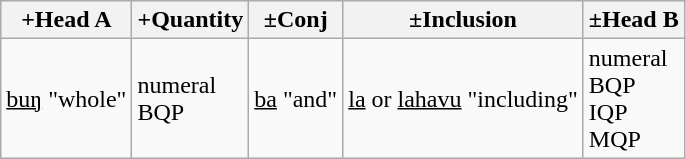<table class="wikitable">
<tr>
<th>+Head A</th>
<th>+Quantity</th>
<th>±Conj</th>
<th>±Inclusion</th>
<th>±Head B</th>
</tr>
<tr>
<td><u>buŋ</u> "whole"</td>
<td>numeral<br>BQP</td>
<td><u>ba</u> "and"</td>
<td><u>la</u> or <u>lahavu</u> "including"</td>
<td>numeral<br>BQP<br>IQP<br>MQP</td>
</tr>
</table>
